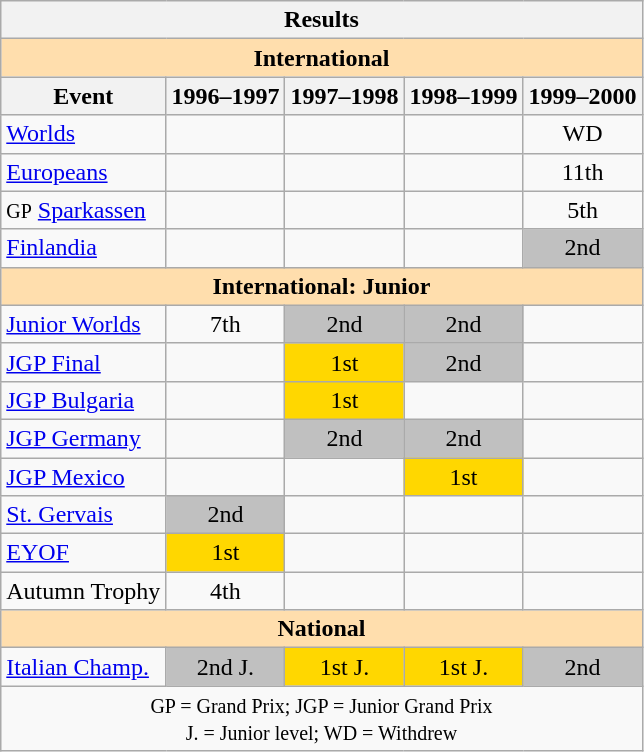<table class="wikitable" style="text-align:center">
<tr>
<th colspan=5 align=center><strong>Results</strong></th>
</tr>
<tr>
<th style="background-color: #ffdead; " colspan=5 align=center><strong>International</strong></th>
</tr>
<tr>
<th>Event</th>
<th>1996–1997</th>
<th>1997–1998</th>
<th>1998–1999</th>
<th>1999–2000</th>
</tr>
<tr>
<td align=left><a href='#'>Worlds</a></td>
<td></td>
<td></td>
<td></td>
<td>WD</td>
</tr>
<tr>
<td align=left><a href='#'>Europeans</a></td>
<td></td>
<td></td>
<td></td>
<td>11th</td>
</tr>
<tr>
<td align=left><small>GP</small> <a href='#'>Sparkassen</a></td>
<td></td>
<td></td>
<td></td>
<td>5th</td>
</tr>
<tr>
<td align=left><a href='#'>Finlandia</a></td>
<td></td>
<td></td>
<td></td>
<td bgcolor=silver>2nd</td>
</tr>
<tr>
<th style="background-color: #ffdead; " colspan=5 align=center><strong>International: Junior</strong></th>
</tr>
<tr>
<td align=left><a href='#'>Junior Worlds</a></td>
<td>7th</td>
<td bgcolor=silver>2nd</td>
<td bgcolor=silver>2nd</td>
<td></td>
</tr>
<tr>
<td align=left><a href='#'>JGP Final</a></td>
<td></td>
<td bgcolor=gold>1st</td>
<td bgcolor=silver>2nd</td>
<td></td>
</tr>
<tr>
<td align=left><a href='#'>JGP Bulgaria</a></td>
<td></td>
<td bgcolor=gold>1st</td>
<td></td>
<td></td>
</tr>
<tr>
<td align=left><a href='#'>JGP Germany</a></td>
<td></td>
<td bgcolor=silver>2nd</td>
<td bgcolor=silver>2nd</td>
<td></td>
</tr>
<tr>
<td align=left><a href='#'>JGP Mexico</a></td>
<td></td>
<td></td>
<td bgcolor=gold>1st</td>
<td></td>
</tr>
<tr>
<td align=left><a href='#'>St. Gervais</a></td>
<td bgcolor=silver>2nd</td>
<td></td>
<td></td>
<td></td>
</tr>
<tr>
<td align=left><a href='#'>EYOF</a></td>
<td bgcolor=gold>1st</td>
<td></td>
<td></td>
<td></td>
</tr>
<tr>
<td align=left>Autumn Trophy</td>
<td>4th</td>
<td></td>
<td></td>
<td></td>
</tr>
<tr>
<th style="background-color: #ffdead; " colspan=5 align=center><strong>National</strong></th>
</tr>
<tr>
<td align=left><a href='#'>Italian Champ.</a></td>
<td bgcolor=silver>2nd J.</td>
<td bgcolor=gold>1st J.</td>
<td bgcolor=gold>1st J.</td>
<td bgcolor=silver>2nd</td>
</tr>
<tr>
<td colspan=5 align=center><small> GP = Grand Prix; JGP = Junior Grand Prix <br> J. = Junior level; WD = Withdrew </small></td>
</tr>
</table>
